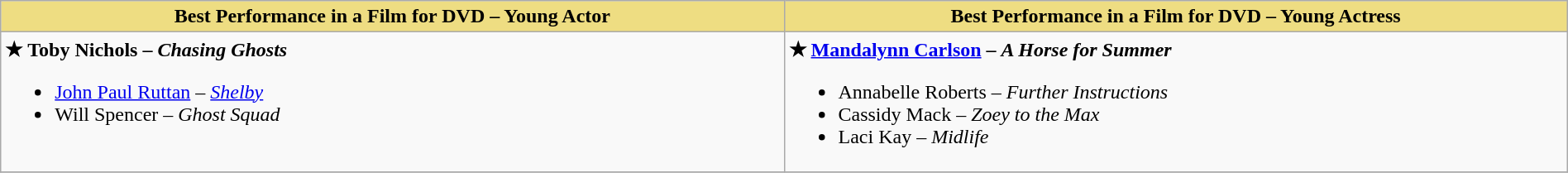<table class="wikitable" style="width:100%;">
<tr>
<th style="background:#EEDD82; width:50%;">Best Performance in a Film for DVD – Young Actor</th>
<th style="background:#EEDD82; width:50%;">Best Performance in a Film for DVD – Young Actress</th>
</tr>
<tr>
<td valign="top"><strong>★</strong> <strong>Toby Nichols</strong> <strong>–</strong> <strong><em>Chasing Ghosts</em></strong><br><ul><li><a href='#'>John Paul Ruttan</a> – <em><a href='#'>Shelby</a></em></li><li>Will Spencer – <em>Ghost Squad</em></li></ul></td>
<td valign="top"><strong>★</strong> <strong><a href='#'>Mandalynn Carlson</a></strong> <strong>–</strong> <strong><em>A Horse for Summer</em></strong><br><ul><li>Annabelle Roberts – <em>Further Instructions</em></li><li>Cassidy Mack – <em>Zoey to the Max</em></li><li>Laci Kay  – <em>Midlife</em></li></ul></td>
</tr>
<tr>
</tr>
</table>
